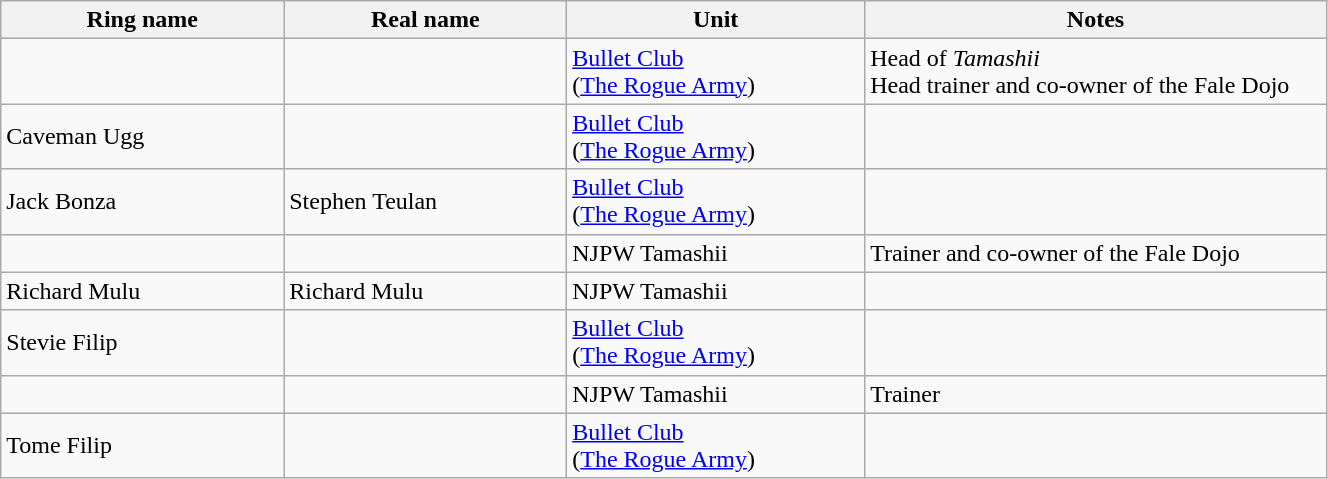<table class="wikitable sortable" width="70%;">
<tr>
<th width="19%">Ring name</th>
<th width="19%">Real name</th>
<th width="20%">Unit</th>
<th width="31%">Notes</th>
</tr>
<tr>
<td></td>
<td></td>
<td><a href='#'>Bullet Club</a><br>(<a href='#'>The Rogue Army</a>)</td>
<td>Head of <em>Tamashii</em><br>Head trainer and co-owner of the Fale Dojo</td>
</tr>
<tr>
<td>Caveman Ugg</td>
<td></td>
<td><a href='#'>Bullet Club</a><br>(<a href='#'>The Rogue Army</a>)</td>
<td></td>
</tr>
<tr>
<td>Jack Bonza</td>
<td>Stephen Teulan</td>
<td><a href='#'>Bullet Club</a><br>(<a href='#'>The Rogue Army</a>)</td>
<td></td>
</tr>
<tr>
<td></td>
<td></td>
<td>NJPW Tamashii</td>
<td>Trainer and co-owner of the Fale Dojo</td>
</tr>
<tr>
<td>Richard Mulu</td>
<td>Richard Mulu</td>
<td>NJPW Tamashii</td>
<td></td>
</tr>
<tr>
<td>Stevie Filip</td>
<td></td>
<td><a href='#'>Bullet Club</a><br>(<a href='#'>The Rogue Army</a>)</td>
<td></td>
</tr>
<tr>
<td></td>
<td></td>
<td>NJPW Tamashii</td>
<td>Trainer</td>
</tr>
<tr>
<td>Tome Filip</td>
<td></td>
<td><a href='#'>Bullet Club</a><br>(<a href='#'>The Rogue Army</a>)</td>
<td></td>
</tr>
</table>
